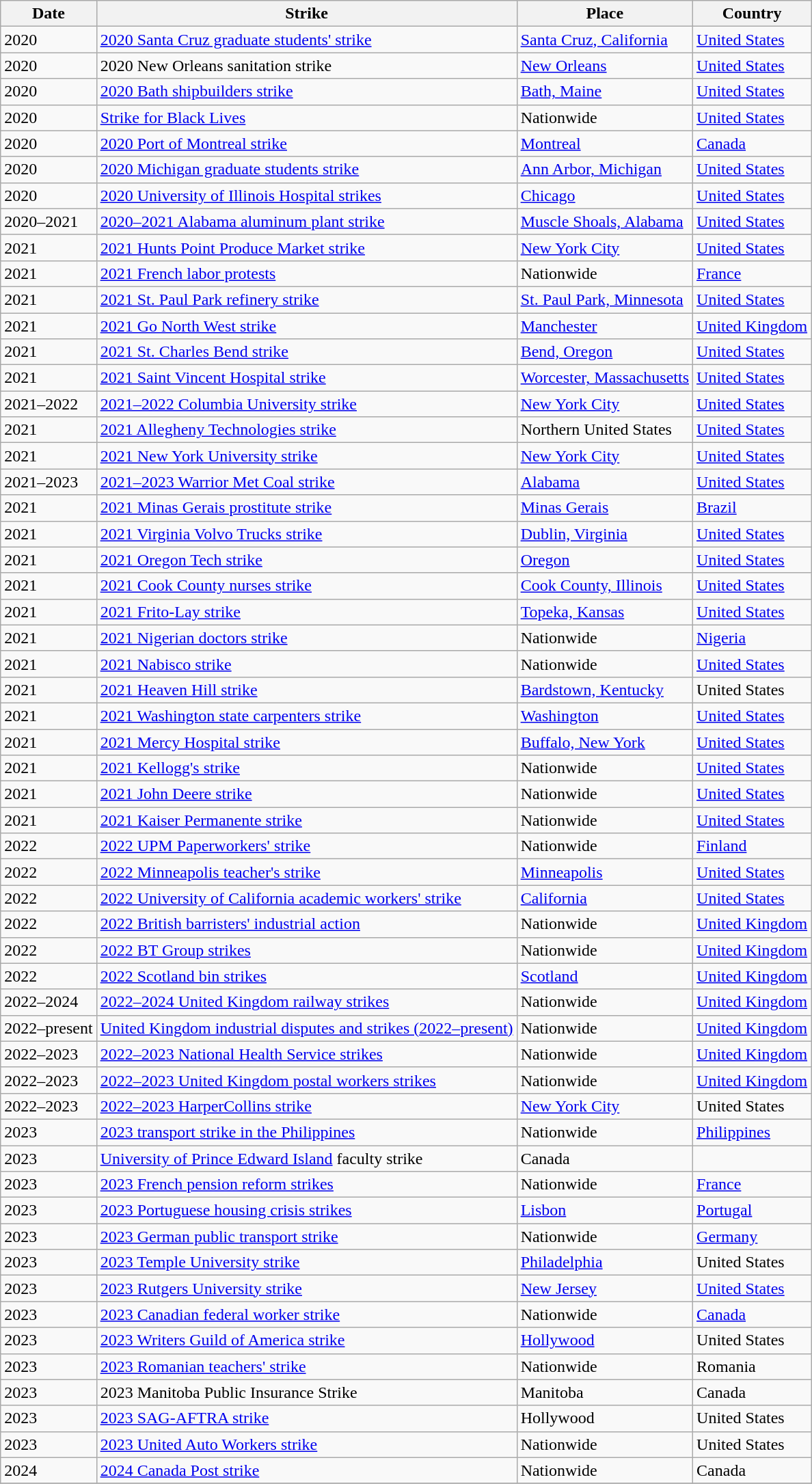<table class="wikitable sortable">
<tr>
<th>Date</th>
<th>Strike</th>
<th>Place</th>
<th>Country</th>
</tr>
<tr>
<td>2020</td>
<td><a href='#'>2020 Santa Cruz graduate students' strike</a></td>
<td><a href='#'>Santa Cruz, California</a></td>
<td><a href='#'>United States</a></td>
</tr>
<tr>
<td>2020</td>
<td>2020 New Orleans sanitation strike</td>
<td><a href='#'>New Orleans</a></td>
<td><a href='#'>United States</a></td>
</tr>
<tr>
<td>2020</td>
<td><a href='#'>2020 Bath shipbuilders strike</a></td>
<td><a href='#'>Bath, Maine</a></td>
<td><a href='#'>United States</a></td>
</tr>
<tr>
<td>2020</td>
<td><a href='#'>Strike for Black Lives</a></td>
<td>Nationwide</td>
<td><a href='#'>United States</a></td>
</tr>
<tr>
<td>2020</td>
<td><a href='#'>2020 Port of Montreal strike</a></td>
<td><a href='#'>Montreal</a></td>
<td><a href='#'>Canada</a></td>
</tr>
<tr>
<td>2020</td>
<td><a href='#'>2020 Michigan graduate students strike</a></td>
<td><a href='#'>Ann Arbor, Michigan</a></td>
<td><a href='#'>United States</a></td>
</tr>
<tr>
<td>2020</td>
<td><a href='#'>2020 University of Illinois Hospital strikes</a></td>
<td><a href='#'>Chicago</a></td>
<td><a href='#'>United States</a></td>
</tr>
<tr>
<td>2020–2021</td>
<td><a href='#'>2020–2021 Alabama aluminum plant strike</a></td>
<td><a href='#'>Muscle Shoals, Alabama</a></td>
<td><a href='#'>United States</a></td>
</tr>
<tr>
<td>2021</td>
<td><a href='#'>2021 Hunts Point Produce Market strike</a></td>
<td><a href='#'>New York City</a></td>
<td><a href='#'>United States</a></td>
</tr>
<tr>
<td>2021</td>
<td><a href='#'>2021 French labor protests</a></td>
<td>Nationwide</td>
<td><a href='#'>France</a></td>
</tr>
<tr>
<td>2021</td>
<td><a href='#'>2021 St. Paul Park refinery strike</a></td>
<td><a href='#'>St. Paul Park, Minnesota</a></td>
<td><a href='#'>United States</a></td>
</tr>
<tr>
<td>2021</td>
<td><a href='#'>2021 Go North West strike</a></td>
<td><a href='#'>Manchester</a></td>
<td><a href='#'>United Kingdom</a></td>
</tr>
<tr>
<td>2021</td>
<td><a href='#'>2021 St. Charles Bend strike</a></td>
<td><a href='#'>Bend, Oregon</a></td>
<td><a href='#'>United States</a></td>
</tr>
<tr>
<td>2021</td>
<td><a href='#'>2021 Saint Vincent Hospital strike</a></td>
<td><a href='#'>Worcester, Massachusetts</a></td>
<td><a href='#'>United States</a></td>
</tr>
<tr>
<td>2021–2022</td>
<td><a href='#'>2021–2022 Columbia University strike</a></td>
<td><a href='#'>New York City</a></td>
<td><a href='#'>United States</a></td>
</tr>
<tr>
<td>2021</td>
<td><a href='#'>2021 Allegheny Technologies strike</a></td>
<td>Northern United States</td>
<td><a href='#'>United States</a></td>
</tr>
<tr>
<td>2021</td>
<td><a href='#'>2021 New York University strike</a></td>
<td><a href='#'>New York City</a></td>
<td><a href='#'>United States</a></td>
</tr>
<tr>
<td>2021–2023</td>
<td><a href='#'>2021–2023 Warrior Met Coal strike</a></td>
<td><a href='#'>Alabama</a></td>
<td><a href='#'>United States</a></td>
</tr>
<tr>
<td>2021</td>
<td><a href='#'>2021 Minas Gerais prostitute strike</a></td>
<td><a href='#'>Minas Gerais</a></td>
<td><a href='#'>Brazil</a></td>
</tr>
<tr>
<td>2021</td>
<td><a href='#'>2021 Virginia Volvo Trucks strike</a></td>
<td><a href='#'>Dublin, Virginia</a></td>
<td><a href='#'>United States</a></td>
</tr>
<tr>
<td>2021</td>
<td><a href='#'>2021 Oregon Tech strike</a></td>
<td><a href='#'>Oregon</a></td>
<td><a href='#'>United States</a></td>
</tr>
<tr>
<td>2021</td>
<td><a href='#'>2021 Cook County nurses strike</a></td>
<td><a href='#'>Cook County, Illinois</a></td>
<td><a href='#'>United States</a></td>
</tr>
<tr>
<td>2021</td>
<td><a href='#'>2021 Frito-Lay strike</a></td>
<td><a href='#'>Topeka, Kansas</a></td>
<td><a href='#'>United States</a></td>
</tr>
<tr>
<td>2021</td>
<td><a href='#'>2021 Nigerian doctors strike</a></td>
<td>Nationwide</td>
<td><a href='#'>Nigeria</a></td>
</tr>
<tr>
<td>2021</td>
<td><a href='#'>2021 Nabisco strike</a></td>
<td>Nationwide</td>
<td><a href='#'>United States</a></td>
</tr>
<tr>
<td>2021</td>
<td><a href='#'>2021 Heaven Hill strike</a></td>
<td><a href='#'>Bardstown, Kentucky</a></td>
<td>United States</td>
</tr>
<tr>
<td>2021</td>
<td><a href='#'>2021 Washington state carpenters strike</a></td>
<td><a href='#'>Washington</a></td>
<td><a href='#'>United States</a></td>
</tr>
<tr>
<td>2021</td>
<td><a href='#'>2021 Mercy Hospital strike</a></td>
<td><a href='#'>Buffalo, New York</a></td>
<td><a href='#'>United States</a></td>
</tr>
<tr>
<td>2021</td>
<td><a href='#'>2021 Kellogg's strike</a></td>
<td>Nationwide</td>
<td><a href='#'>United States</a></td>
</tr>
<tr>
<td>2021</td>
<td><a href='#'>2021 John Deere strike</a></td>
<td>Nationwide</td>
<td><a href='#'>United States</a></td>
</tr>
<tr>
<td>2021</td>
<td><a href='#'>2021 Kaiser Permanente strike</a></td>
<td>Nationwide</td>
<td><a href='#'>United States</a></td>
</tr>
<tr>
<td>2022</td>
<td><a href='#'>2022 UPM Paperworkers' strike</a></td>
<td>Nationwide</td>
<td><a href='#'>Finland</a></td>
</tr>
<tr>
<td>2022</td>
<td><a href='#'>2022 Minneapolis teacher's strike</a></td>
<td><a href='#'>Minneapolis</a></td>
<td><a href='#'>United States</a></td>
</tr>
<tr>
<td>2022</td>
<td><a href='#'>2022 University of California academic workers' strike</a></td>
<td><a href='#'>California</a></td>
<td><a href='#'>United States</a></td>
</tr>
<tr>
<td>2022</td>
<td><a href='#'>2022 British barristers' industrial action</a></td>
<td>Nationwide</td>
<td><a href='#'>United Kingdom</a></td>
</tr>
<tr>
<td>2022</td>
<td><a href='#'>2022 BT Group strikes</a></td>
<td>Nationwide</td>
<td><a href='#'>United Kingdom</a></td>
</tr>
<tr>
<td>2022</td>
<td><a href='#'>2022 Scotland bin strikes</a></td>
<td><a href='#'>Scotland</a></td>
<td><a href='#'>United Kingdom</a></td>
</tr>
<tr>
<td>2022–2024</td>
<td><a href='#'>2022–2024 United Kingdom railway strikes</a></td>
<td>Nationwide</td>
<td><a href='#'>United Kingdom</a></td>
</tr>
<tr>
<td>2022–present</td>
<td><a href='#'>United Kingdom industrial disputes and strikes (2022–present)</a></td>
<td>Nationwide</td>
<td><a href='#'>United Kingdom</a></td>
</tr>
<tr>
<td>2022–2023</td>
<td><a href='#'>2022–2023 National Health Service strikes</a></td>
<td>Nationwide</td>
<td><a href='#'>United Kingdom</a></td>
</tr>
<tr>
<td>2022–2023</td>
<td><a href='#'>2022–2023 United Kingdom postal workers strikes</a></td>
<td>Nationwide</td>
<td><a href='#'>United Kingdom</a></td>
</tr>
<tr>
<td>2022–2023</td>
<td><a href='#'>2022–2023 HarperCollins strike</a></td>
<td><a href='#'>New York City</a></td>
<td>United States</td>
</tr>
<tr>
<td>2023</td>
<td><a href='#'>2023 transport strike in the Philippines</a></td>
<td>Nationwide</td>
<td><a href='#'>Philippines</a></td>
</tr>
<tr>
<td>2023</td>
<td><a href='#'>University of Prince Edward Island</a> faculty strike</td>
<td>Canada</td>
</tr>
<tr>
<td>2023</td>
<td><a href='#'>2023 French pension reform strikes</a></td>
<td>Nationwide</td>
<td><a href='#'>France</a></td>
</tr>
<tr>
<td>2023</td>
<td><a href='#'>2023 Portuguese housing crisis strikes</a></td>
<td><a href='#'>Lisbon</a></td>
<td><a href='#'>Portugal</a></td>
</tr>
<tr>
<td>2023</td>
<td><a href='#'>2023 German public transport strike</a></td>
<td>Nationwide</td>
<td><a href='#'>Germany</a></td>
</tr>
<tr>
<td>2023</td>
<td><a href='#'>2023 Temple University strike</a></td>
<td><a href='#'>Philadelphia</a></td>
<td>United States</td>
</tr>
<tr>
<td>2023</td>
<td><a href='#'>2023 Rutgers University strike</a></td>
<td><a href='#'>New Jersey</a></td>
<td><a href='#'>United States</a></td>
</tr>
<tr>
<td>2023</td>
<td><a href='#'>2023 Canadian federal worker strike</a></td>
<td>Nationwide</td>
<td><a href='#'>Canada</a></td>
</tr>
<tr>
<td>2023</td>
<td><a href='#'>2023 Writers Guild of America strike</a></td>
<td><a href='#'>Hollywood</a></td>
<td>United States</td>
</tr>
<tr>
<td>2023</td>
<td><a href='#'>2023 Romanian teachers' strike</a></td>
<td>Nationwide</td>
<td>Romania</td>
</tr>
<tr>
<td>2023</td>
<td>2023 Manitoba Public Insurance Strike</td>
<td>Manitoba</td>
<td>Canada</td>
</tr>
<tr>
<td>2023</td>
<td><a href='#'>2023 SAG-AFTRA strike</a></td>
<td>Hollywood</td>
<td>United States</td>
</tr>
<tr>
<td>2023</td>
<td><a href='#'>2023 United Auto Workers strike</a></td>
<td>Nationwide</td>
<td>United States</td>
</tr>
<tr>
<td>2024</td>
<td><a href='#'>2024 Canada Post strike</a></td>
<td>Nationwide</td>
<td>Canada</td>
</tr>
<tr>
</tr>
</table>
